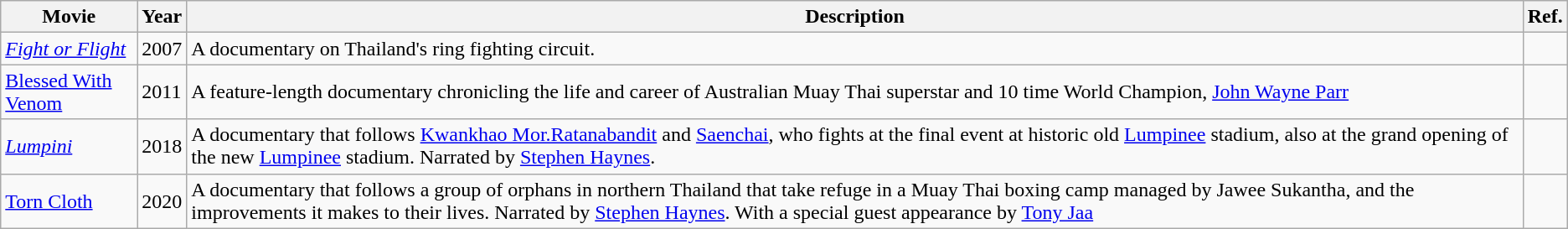<table class="wikitable sortable">
<tr>
<th>Movie</th>
<th>Year</th>
<th>Description</th>
<th>Ref.</th>
</tr>
<tr>
<td><em><a href='#'>Fight or Flight</a></em></td>
<td>2007</td>
<td>A documentary on Thailand's ring fighting circuit.</td>
<td></td>
</tr>
<tr>
<td><a href='#'>Blessed With Venom</a></td>
<td>2011</td>
<td>A feature-length documentary chronicling the life and career of Australian Muay Thai superstar and 10 time World Champion, <a href='#'>John Wayne Parr</a></td>
<td></td>
</tr>
<tr>
<td><em><a href='#'>Lumpini</a></em></td>
<td>2018</td>
<td>A documentary that follows <a href='#'>Kwankhao Mor.Ratanabandit</a> and <a href='#'>Saenchai</a>, who fights at the final event at historic old <a href='#'>Lumpinee</a> stadium, also at the grand opening of the new <a href='#'>Lumpinee</a> stadium. Narrated by <a href='#'>Stephen Haynes</a>.</td>
<td></td>
</tr>
<tr>
<td><a href='#'>Torn Cloth</a></td>
<td>2020</td>
<td>A documentary that follows a group of orphans in northern Thailand that take refuge in a Muay Thai boxing camp managed by Jawee Sukantha, and the improvements it makes to their lives. Narrated by <a href='#'>Stephen Haynes</a>. With a special guest appearance by <a href='#'>Tony Jaa</a></td>
<td></td>
</tr>
</table>
